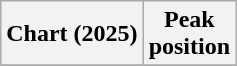<table class="wikitable sortable plainrowheaders" style="text-align:center">
<tr>
<th scope="col">Chart (2025)</th>
<th scope="col">Peak<br>position</th>
</tr>
<tr>
</tr>
</table>
